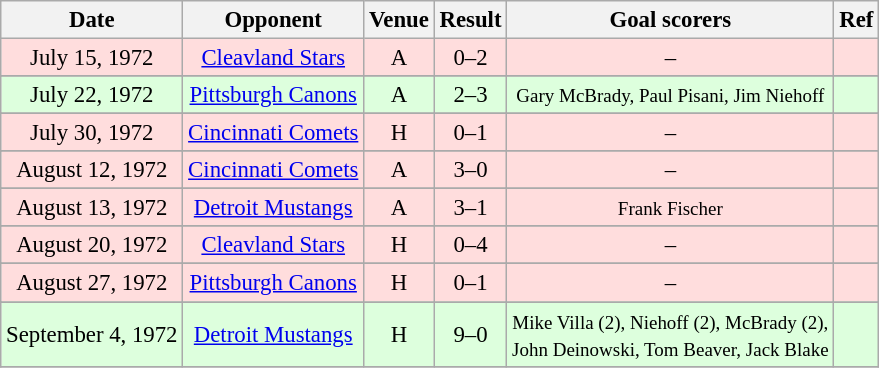<table class="wikitable" style="font-size:95%; text-align:center">
<tr>
<th>Date</th>
<th>Opponent</th>
<th>Venue</th>
<th>Result</th>
<th>Goal scorers</th>
<th>Ref</th>
</tr>
<tr bgcolor="#ffdddd">
<td>July 15, 1972</td>
<td><a href='#'>Cleavland Stars</a></td>
<td>A</td>
<td>0–2</td>
<td>–</td>
<td></td>
</tr>
<tr>
</tr>
<tr bgcolor="#ddffdd">
<td>July 22, 1972</td>
<td><a href='#'>Pittsburgh Canons</a></td>
<td>A</td>
<td>2–3</td>
<td><small>Gary McBrady, Paul Pisani, Jim Niehoff</small></td>
<td></td>
</tr>
<tr>
</tr>
<tr bgcolor="#ffdddd">
<td>July 30, 1972</td>
<td><a href='#'>Cincinnati Comets</a></td>
<td>H</td>
<td>0–1</td>
<td>–</td>
<td></td>
</tr>
<tr>
</tr>
<tr bgcolor="#ffdddd">
<td>August 12, 1972</td>
<td><a href='#'>Cincinnati Comets</a></td>
<td>A</td>
<td>3–0</td>
<td>–</td>
<td></td>
</tr>
<tr>
</tr>
<tr bgcolor="#ffdddd">
<td>August 13, 1972</td>
<td><a href='#'>Detroit Mustangs</a></td>
<td>A</td>
<td>3–1</td>
<td><small>Frank Fischer</small></td>
<td></td>
</tr>
<tr>
</tr>
<tr bgcolor="#ffdddd">
<td>August 20, 1972</td>
<td><a href='#'>Cleavland Stars</a></td>
<td>H</td>
<td>0–4</td>
<td>–</td>
<td></td>
</tr>
<tr>
</tr>
<tr bgcolor="#ffdddd">
<td>August 27, 1972</td>
<td><a href='#'>Pittsburgh Canons</a></td>
<td>H</td>
<td>0–1</td>
<td>–</td>
<td></td>
</tr>
<tr>
</tr>
<tr bgcolor="#ddffdd">
<td>September 4, 1972</td>
<td><a href='#'>Detroit Mustangs</a></td>
<td>H</td>
<td>9–0</td>
<td><small>Mike Villa (2), Niehoff (2), McBrady (2),<br>John Deinowski, Tom Beaver, Jack Blake</small></td>
<td></td>
</tr>
<tr>
</tr>
</table>
